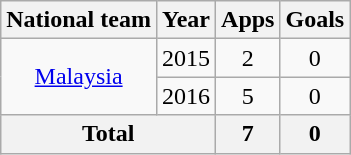<table class=wikitable style="text-align: center;">
<tr>
<th>National team</th>
<th>Year</th>
<th>Apps</th>
<th>Goals</th>
</tr>
<tr>
<td rowspan=2><a href='#'>Malaysia</a></td>
<td>2015</td>
<td>2</td>
<td>0</td>
</tr>
<tr>
<td>2016</td>
<td>5</td>
<td>0</td>
</tr>
<tr>
<th colspan=2>Total</th>
<th>7</th>
<th>0</th>
</tr>
</table>
